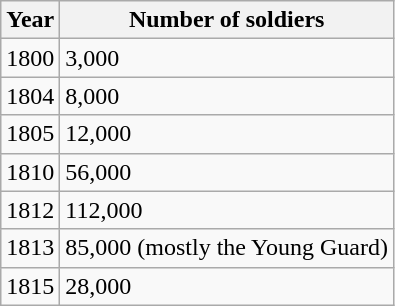<table class="wikitable">
<tr>
<th>Year</th>
<th>Number of soldiers</th>
</tr>
<tr>
<td>1800</td>
<td>3,000</td>
</tr>
<tr>
<td>1804</td>
<td>8,000</td>
</tr>
<tr>
<td>1805</td>
<td>12,000</td>
</tr>
<tr>
<td>1810</td>
<td>56,000</td>
</tr>
<tr>
<td>1812</td>
<td>112,000</td>
</tr>
<tr>
<td>1813</td>
<td>85,000 (mostly the Young Guard)</td>
</tr>
<tr>
<td>1815</td>
<td>28,000</td>
</tr>
</table>
